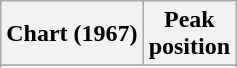<table class="wikitable sortable plainrowheaders" style="text-align:center;">
<tr>
<th scope="col">Chart (1967)</th>
<th scope="col">Peak<br>position</th>
</tr>
<tr>
</tr>
<tr>
</tr>
<tr>
</tr>
</table>
